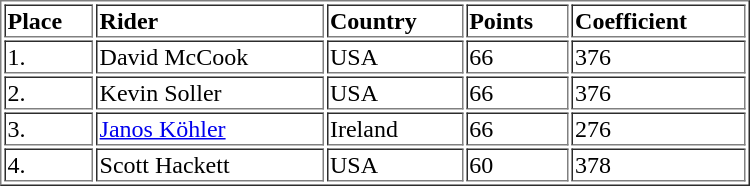<table border="1"  style="text-align:left; width:500px;">
<tr>
<th>Place</th>
<th>Rider</th>
<th>Country</th>
<th>Points</th>
<th>Coefficient</th>
</tr>
<tr>
<td>1.</td>
<td>David McCook</td>
<td>USA</td>
<td>66</td>
<td>376</td>
</tr>
<tr>
<td>2.</td>
<td>Kevin Soller</td>
<td>USA</td>
<td>66</td>
<td>376</td>
</tr>
<tr>
<td>3.</td>
<td><a href='#'>Janos Köhler</a></td>
<td>Ireland</td>
<td>66</td>
<td>276</td>
</tr>
<tr>
<td>4.</td>
<td>Scott Hackett</td>
<td>USA</td>
<td>60</td>
<td>378</td>
</tr>
</table>
